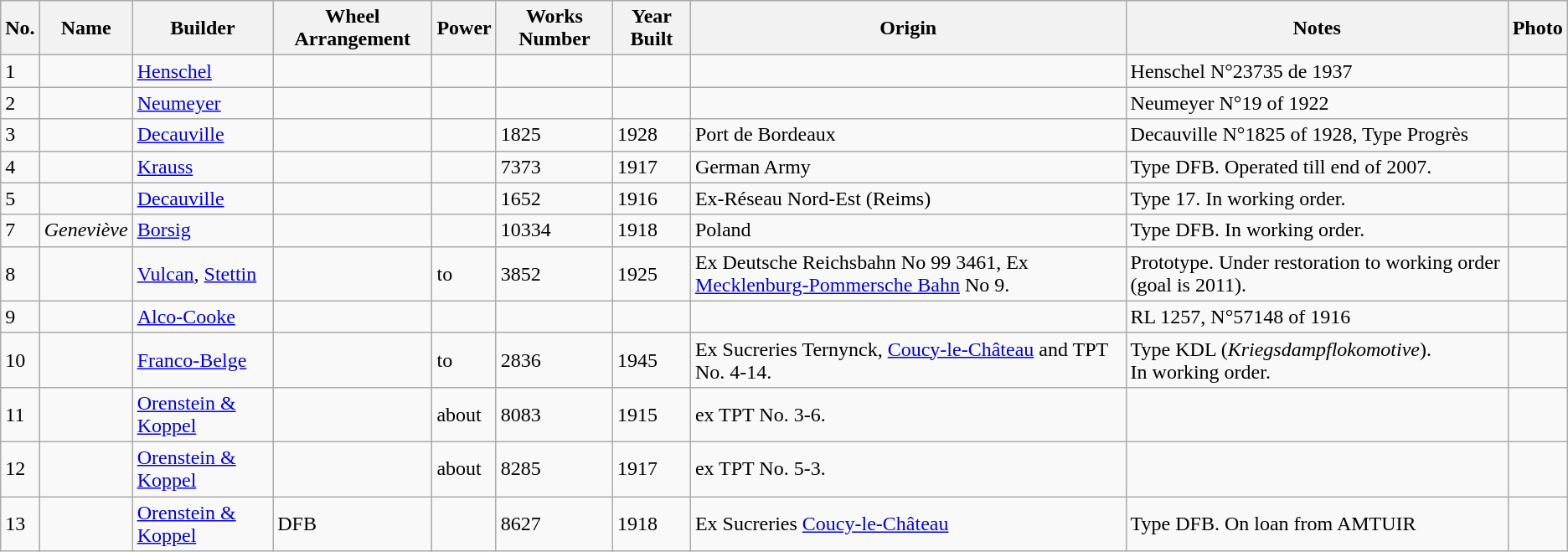<table class="wikitable">
<tr>
<th>No.</th>
<th>Name</th>
<th>Builder</th>
<th>Wheel Arrangement</th>
<th>Power</th>
<th>Works Number</th>
<th>Year Built</th>
<th>Origin</th>
<th>Notes</th>
<th>Photo</th>
</tr>
<tr>
<td>1</td>
<td></td>
<td><a href='#'>Henschel</a></td>
<td></td>
<td></td>
<td></td>
<td></td>
<td></td>
<td>Henschel N°23735 de 1937</td>
<td></td>
</tr>
<tr>
<td>2</td>
<td></td>
<td><a href='#'>Neumeyer</a></td>
<td></td>
<td></td>
<td></td>
<td></td>
<td></td>
<td>Neumeyer N°19 of 1922</td>
<td></td>
</tr>
<tr>
<td>3</td>
<td></td>
<td><a href='#'>Decauville</a></td>
<td></td>
<td></td>
<td>1825</td>
<td>1928</td>
<td>Port de Bordeaux</td>
<td>Decauville N°1825 of 1928, Type Progrès</td>
<td></td>
</tr>
<tr>
<td>4</td>
<td></td>
<td><a href='#'>Krauss</a></td>
<td></td>
<td></td>
<td>7373</td>
<td>1917</td>
<td>German Army</td>
<td>Type DFB. Operated till end of 2007.</td>
<td></td>
</tr>
<tr>
<td>5</td>
<td></td>
<td><a href='#'>Decauville</a></td>
<td></td>
<td></td>
<td>1652</td>
<td>1916</td>
<td>Ex-Réseau Nord-Est (Reims)</td>
<td>Type 17. In working order.</td>
<td></td>
</tr>
<tr>
<td>7</td>
<td><em>Geneviève</em></td>
<td><a href='#'>Borsig</a></td>
<td></td>
<td></td>
<td>10334</td>
<td>1918</td>
<td>Poland</td>
<td>Type DFB. In working order.</td>
<td></td>
</tr>
<tr>
<td>8</td>
<td></td>
<td><a href='#'>Vulcan</a>, <a href='#'>Stettin</a></td>
<td></td>
<td> to </td>
<td>3852</td>
<td>1925</td>
<td>Ex Deutsche Reichsbahn No 99 3461, Ex <a href='#'>Mecklenburg-Pommersche Bahn</a> No 9.</td>
<td>Prototype. Under restoration to working order (goal is 2011).</td>
<td></td>
</tr>
<tr>
<td>9</td>
<td></td>
<td><a href='#'>Alco-Cooke</a></td>
<td></td>
<td></td>
<td></td>
<td></td>
<td></td>
<td>RL 1257, N°57148 of 1916</td>
<td></td>
</tr>
<tr>
<td>10</td>
<td></td>
<td><a href='#'>Franco-Belge</a></td>
<td></td>
<td> to </td>
<td>2836</td>
<td>1945</td>
<td>Ex Sucreries Ternynck, <a href='#'>Coucy-le-Château</a> and TPT No. 4-14.</td>
<td>Type KDL (<em>Kriegsdampflokomotive</em>).<br>In working order.</td>
<td></td>
</tr>
<tr>
<td>11</td>
<td></td>
<td><a href='#'>Orenstein & Koppel</a></td>
<td></td>
<td>about </td>
<td>8083</td>
<td>1915</td>
<td>ex TPT No. 3-6.</td>
<td></td>
<td></td>
</tr>
<tr>
<td>12</td>
<td></td>
<td><a href='#'>Orenstein & Koppel</a></td>
<td></td>
<td>about </td>
<td>8285</td>
<td>1917</td>
<td>ex TPT No. 5-3.</td>
<td></td>
<td></td>
</tr>
<tr>
<td>13</td>
<td></td>
<td><a href='#'>Orenstein & Koppel</a></td>
<td> DFB</td>
<td></td>
<td>8627</td>
<td>1918</td>
<td>Ex Sucreries <a href='#'>Coucy-le-Château</a></td>
<td>Type DFB. On loan from AMTUIR</td>
<td></td>
</tr>
</table>
